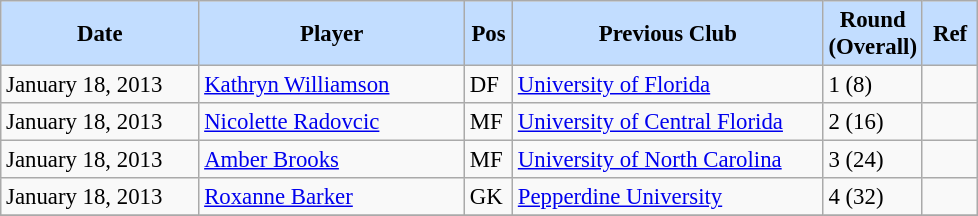<table class="wikitable" style="text-align:left; font-size:95%">
<tr>
<th style="background:#c2ddff; width:125px;">Date</th>
<th style="background:#c2ddff; width:170px;">Player</th>
<th style="background:#c2ddff; width:25px;">Pos</th>
<th style="background:#c2ddff; width:200px;">Previous Club</th>
<th style="background:#c2ddff; width:50px;">Round (Overall)</th>
<th style="background:#c2ddff; width:30px;">Ref</th>
</tr>
<tr>
<td>January 18, 2013</td>
<td> <a href='#'>Kathryn Williamson</a></td>
<td>DF</td>
<td><a href='#'>University of Florida</a></td>
<td>1 (8)</td>
<td></td>
</tr>
<tr>
<td>January 18, 2013</td>
<td> <a href='#'>Nicolette Radovcic</a></td>
<td>MF</td>
<td><a href='#'>University of Central Florida</a></td>
<td>2 (16)</td>
<td></td>
</tr>
<tr>
<td>January 18, 2013</td>
<td> <a href='#'>Amber Brooks</a></td>
<td>MF</td>
<td><a href='#'>University of North Carolina</a></td>
<td>3 (24)</td>
<td></td>
</tr>
<tr>
<td>January 18, 2013</td>
<td> <a href='#'>Roxanne Barker</a></td>
<td>GK</td>
<td><a href='#'>Pepperdine University</a></td>
<td>4 (32)</td>
<td></td>
</tr>
<tr>
</tr>
</table>
